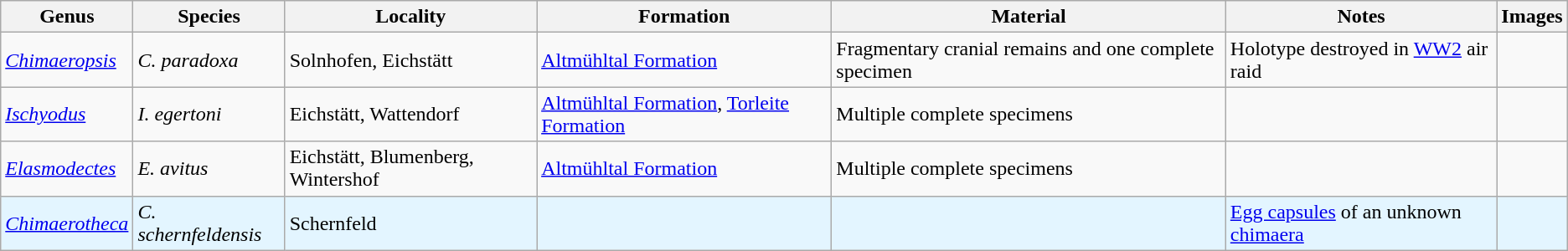<table class="wikitable">
<tr>
<th>Genus</th>
<th>Species</th>
<th>Locality</th>
<th>Formation</th>
<th>Material</th>
<th>Notes</th>
<th>Images</th>
</tr>
<tr>
<td><em><a href='#'>Chimaeropsis</a></em></td>
<td><em>C. paradoxa</em></td>
<td>Solnhofen, Eichstätt</td>
<td><a href='#'>Altmühltal Formation</a></td>
<td>Fragmentary cranial remains and one complete specimen</td>
<td>Holotype destroyed in <a href='#'>WW2</a> air raid</td>
<td></td>
</tr>
<tr>
<td><em><a href='#'>Ischyodus</a></em></td>
<td><em>I. egertoni</em></td>
<td>Eichstätt, Wattendorf</td>
<td><a href='#'>Altmühltal Formation</a>, <a href='#'>Torleite Formation</a></td>
<td>Multiple complete specimens</td>
<td></td>
<td></td>
</tr>
<tr>
<td><em><a href='#'>Elasmodectes</a></em></td>
<td><em>E. avitus</em></td>
<td>Eichstätt, Blumenberg, Wintershof</td>
<td><a href='#'>Altmühltal Formation</a></td>
<td>Multiple complete specimens</td>
<td></td>
<td></td>
</tr>
<tr>
<td style="background:#E3F5FF;"><em><a href='#'>Chimaerotheca</a></em></td>
<td style="background:#E3F5FF;"><em>C. schernfeldensis</em></td>
<td style="background:#E3F5FF;">Schernfeld</td>
<td style="background:#E3F5FF;"></td>
<td style="background:#E3F5FF;"></td>
<td style="background:#E3F5FF;"><a href='#'>Egg capsules</a> of an unknown <a href='#'>chimaera</a></td>
<td style="background:#E3F5FF;"></td>
</tr>
</table>
